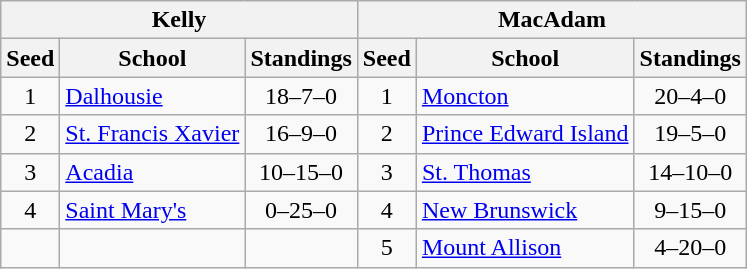<table class="wikitable">
<tr>
<th colspan=3>Kelly</th>
<th colspan=3>MacAdam</th>
</tr>
<tr>
<th>Seed</th>
<th>School</th>
<th>Standings</th>
<th>Seed</th>
<th>School</th>
<th>Standings</th>
</tr>
<tr>
<td align=center>1</td>
<td><a href='#'>Dalhousie</a></td>
<td align=center>18–7–0</td>
<td align=center>1</td>
<td><a href='#'>Moncton</a></td>
<td align=center>20–4–0</td>
</tr>
<tr>
<td align=center>2</td>
<td><a href='#'>St. Francis Xavier</a></td>
<td align=center>16–9–0</td>
<td align=center>2</td>
<td><a href='#'>Prince Edward Island</a></td>
<td align=center>19–5–0</td>
</tr>
<tr>
<td align=center>3</td>
<td><a href='#'>Acadia</a></td>
<td align=center>10–15–0</td>
<td align=center>3</td>
<td><a href='#'>St. Thomas</a></td>
<td align=center>14–10–0</td>
</tr>
<tr>
<td align=center>4</td>
<td><a href='#'>Saint Mary's</a></td>
<td align=center>0–25–0</td>
<td align=center>4</td>
<td><a href='#'>New Brunswick</a></td>
<td align=center>9–15–0</td>
</tr>
<tr>
<td></td>
<td></td>
<td></td>
<td align=center>5</td>
<td><a href='#'>Mount Allison</a></td>
<td align=center>4–20–0</td>
</tr>
</table>
